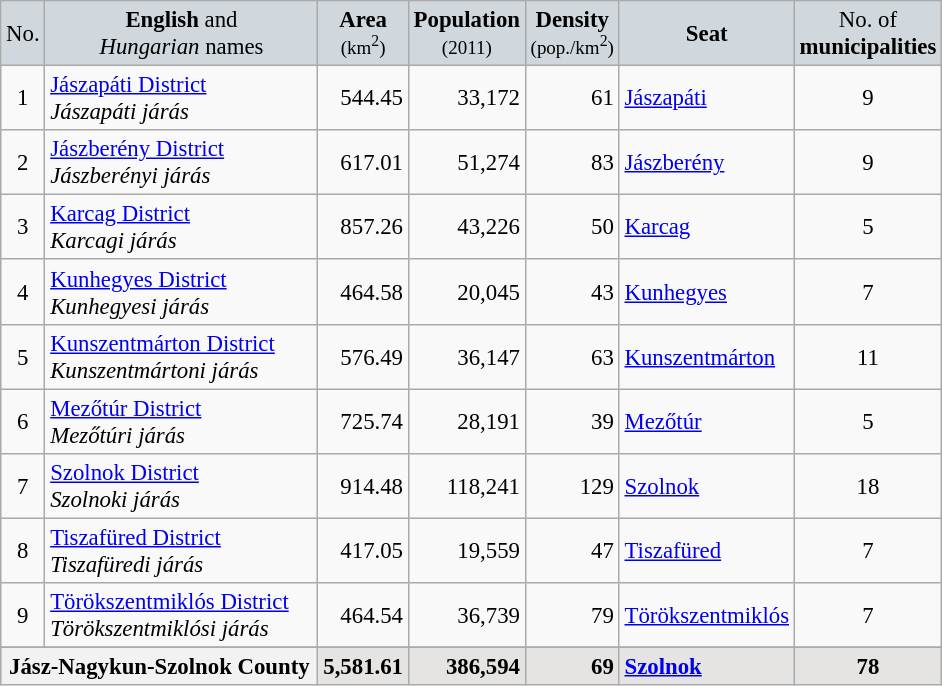<table class="wikitable" style="font-size:95%">
<tr bgcolor="D0D8DD">
<td align="center">No.</td>
<td style=width:175px; align="center"><strong>English</strong> and<br><em>Hungarian</em> names</td>
<td align="center"><strong>Area</strong><br> <small>(km<sup>2</sup>)</small></td>
<td align="center"><strong>Population</strong><br> <small>(2011)</small></td>
<td align="center"><strong>Density</strong><br> <small>(pop./km<sup>2</sup>)</small></td>
<td align="center"><strong>Seat</strong></td>
<td align="center">No. of<br><strong>municipalities</strong></td>
</tr>
<tr>
<td align="center">1</td>
<td><a href='#'>Jászapáti District</a><br> <em>Jászapáti járás</em></td>
<td align="right">544.45</td>
<td align="right">33,172</td>
<td align="right">61</td>
<td><a href='#'>Jászapáti</a></td>
<td align="center">9</td>
</tr>
<tr>
<td align="center">2</td>
<td><a href='#'>Jászberény District</a><br> <em>Jászberényi járás</em></td>
<td align="right">617.01</td>
<td align="right">51,274</td>
<td align="right">83</td>
<td><a href='#'>Jászberény</a></td>
<td align="center">9</td>
</tr>
<tr>
<td align="center">3</td>
<td><a href='#'>Karcag District</a><br> <em>Karcagi járás</em></td>
<td align="right">857.26</td>
<td align="right">43,226</td>
<td align="right">50</td>
<td><a href='#'>Karcag</a></td>
<td align="center">5</td>
</tr>
<tr>
<td align="center">4</td>
<td><a href='#'>Kunhegyes District</a><br> <em>Kunhegyesi járás</em></td>
<td align="right">464.58</td>
<td align="right">20,045</td>
<td align="right">43</td>
<td><a href='#'>Kunhegyes</a></td>
<td align="center">7</td>
</tr>
<tr>
<td align="center">5</td>
<td><a href='#'>Kunszentmárton District</a><br> <em>Kunszentmártoni járás</em></td>
<td align="right">576.49</td>
<td align="right">36,147</td>
<td align="right">63</td>
<td><a href='#'>Kunszentmárton</a></td>
<td align="center">11</td>
</tr>
<tr>
<td align="center">6</td>
<td><a href='#'>Mezőtúr District</a><br> <em>Mezőtúri járás</em></td>
<td align="right">725.74</td>
<td align="right">28,191</td>
<td align="right">39</td>
<td><a href='#'>Mezőtúr</a></td>
<td align="center">5</td>
</tr>
<tr>
<td align="center">7</td>
<td><a href='#'>Szolnok District</a><br> <em>Szolnoki járás</em></td>
<td align="right">914.48</td>
<td align="right">118,241</td>
<td align="right">129</td>
<td><a href='#'>Szolnok</a></td>
<td align="center">18</td>
</tr>
<tr>
<td align="center">8</td>
<td><a href='#'>Tiszafüred District</a><br> <em>Tiszafüredi járás</em></td>
<td align="right">417.05</td>
<td align="right">19,559</td>
<td align="right">47</td>
<td><a href='#'>Tiszafüred</a></td>
<td align="center">7</td>
</tr>
<tr>
<td align="center">9</td>
<td><a href='#'>Törökszentmiklós District</a><br> <em>Törökszentmiklósi járás</em></td>
<td align="right">464.54</td>
<td align="right">36,739</td>
<td align="right">79</td>
<td><a href='#'>Törökszentmiklós</a></td>
<td align="center">7</td>
</tr>
<tr>
</tr>
<tr bgcolor="E5E4E2">
<th colspan="2">Jász-Nagykun-Szolnok County</th>
<td align="right"><strong>5,581.61</strong></td>
<td align="right"><strong>386,594</strong></td>
<td align="right"><strong>69</strong></td>
<td><strong><a href='#'>Szolnok</a></strong></td>
<td align="center"><strong>78</strong></td>
</tr>
</table>
